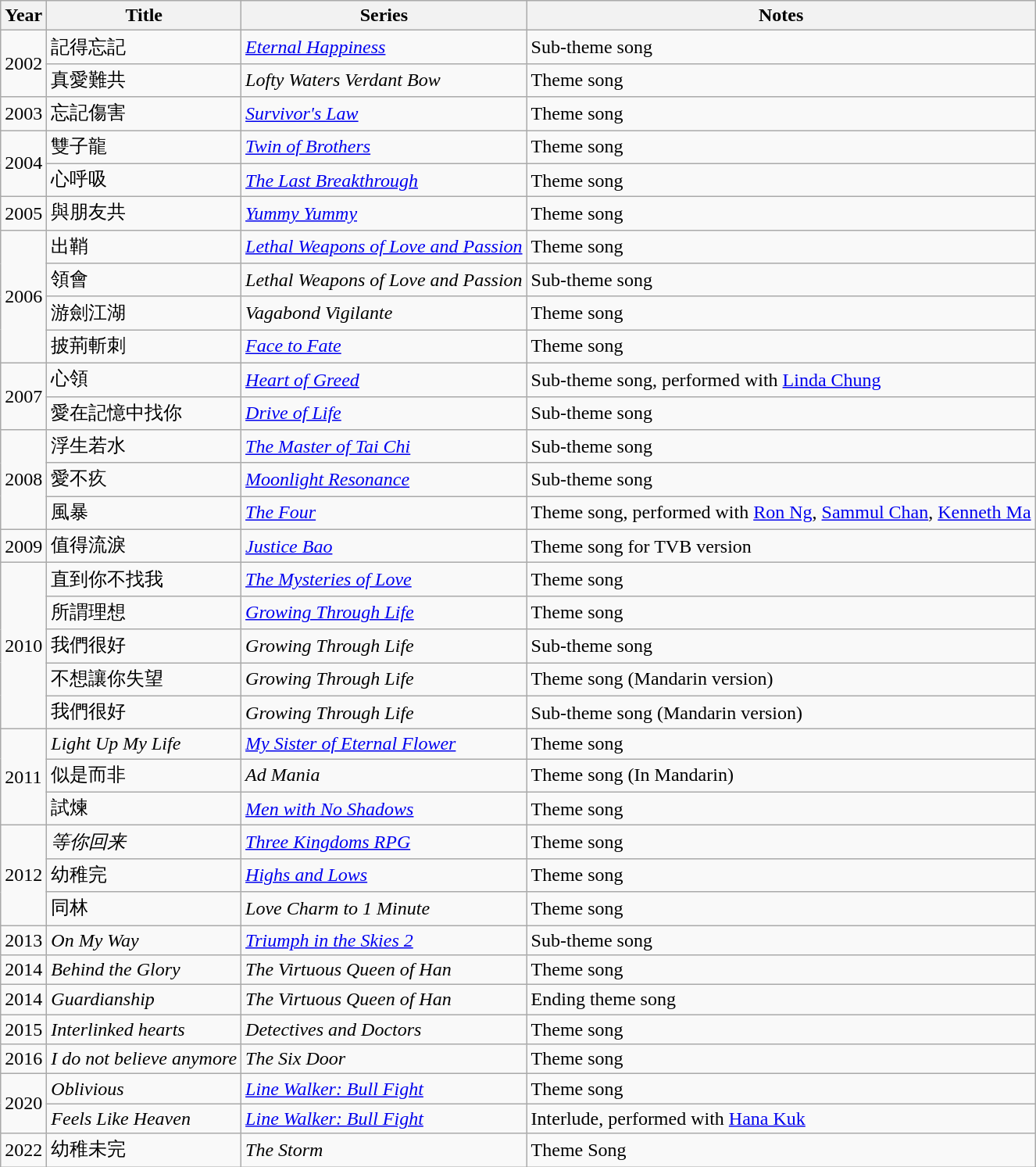<table class="wikitable">
<tr>
<th>Year</th>
<th>Title</th>
<th>Series</th>
<th>Notes</th>
</tr>
<tr>
<td rowspan=2>2002</td>
<td>記得忘記</td>
<td><em><a href='#'>Eternal Happiness</a></em></td>
<td>Sub-theme song</td>
</tr>
<tr>
<td>真愛難共</td>
<td><em>Lofty Waters Verdant Bow</em></td>
<td>Theme song</td>
</tr>
<tr>
<td>2003</td>
<td>忘記傷害</td>
<td><em><a href='#'>Survivor's Law</a></em></td>
<td>Theme song</td>
</tr>
<tr>
<td rowspan=2>2004</td>
<td>雙子龍</td>
<td><em><a href='#'>Twin of Brothers</a></em></td>
<td>Theme song</td>
</tr>
<tr>
<td>心呼吸</td>
<td><em><a href='#'>The Last Breakthrough</a></em></td>
<td>Theme song</td>
</tr>
<tr>
<td>2005</td>
<td>與朋友共</td>
<td><em><a href='#'>Yummy Yummy</a></em></td>
<td>Theme song</td>
</tr>
<tr>
<td rowspan=4>2006</td>
<td>出鞘</td>
<td><em><a href='#'>Lethal Weapons of Love and Passion</a></em></td>
<td>Theme song</td>
</tr>
<tr>
<td>領會</td>
<td><em>Lethal Weapons of Love and Passion</em></td>
<td>Sub-theme song</td>
</tr>
<tr>
<td>游劍江湖</td>
<td><em>Vagabond Vigilante</em></td>
<td>Theme song</td>
</tr>
<tr>
<td>披荊斬刺</td>
<td><em><a href='#'>Face to Fate</a></em></td>
<td>Theme song</td>
</tr>
<tr>
<td rowspan=2>2007</td>
<td>心領</td>
<td><em><a href='#'>Heart of Greed</a></em></td>
<td>Sub-theme song, performed with <a href='#'>Linda Chung</a></td>
</tr>
<tr>
<td>愛在記憶中找你</td>
<td><em><a href='#'>Drive of Life</a></em></td>
<td>Sub-theme song</td>
</tr>
<tr>
<td rowspan=3>2008</td>
<td>浮生若水</td>
<td><em><a href='#'>The Master of Tai Chi</a></em></td>
<td>Sub-theme song</td>
</tr>
<tr>
<td>愛不疚</td>
<td><em><a href='#'>Moonlight Resonance</a></em></td>
<td>Sub-theme song</td>
</tr>
<tr>
<td>風暴</td>
<td><em><a href='#'>The Four</a></em></td>
<td>Theme song, performed with <a href='#'>Ron Ng</a>, <a href='#'>Sammul Chan</a>, <a href='#'>Kenneth Ma</a></td>
</tr>
<tr>
<td>2009</td>
<td>值得流淚</td>
<td><em><a href='#'>Justice Bao</a></em></td>
<td>Theme song for TVB version</td>
</tr>
<tr>
<td rowspan=5>2010</td>
<td>直到你不找我</td>
<td><em><a href='#'>The Mysteries of Love</a></em></td>
<td>Theme song</td>
</tr>
<tr>
<td>所謂理想</td>
<td><em><a href='#'>Growing Through Life</a></em></td>
<td>Theme song</td>
</tr>
<tr>
<td>我們很好</td>
<td><em>Growing Through Life</em></td>
<td>Sub-theme song</td>
</tr>
<tr>
<td>不想讓你失望</td>
<td><em>Growing Through Life</em></td>
<td>Theme song (Mandarin version)</td>
</tr>
<tr>
<td>我們很好</td>
<td><em>Growing Through Life</em></td>
<td>Sub-theme song (Mandarin version)</td>
</tr>
<tr>
<td rowspan=3>2011</td>
<td><em>Light Up My Life</em></td>
<td><em><a href='#'>My Sister of Eternal Flower</a></em></td>
<td>Theme song</td>
</tr>
<tr>
<td>似是而非</td>
<td><em>Ad Mania</em></td>
<td>Theme song (In Mandarin)</td>
</tr>
<tr>
<td>試煉</td>
<td><em><a href='#'>Men with No Shadows</a></em></td>
<td>Theme song</td>
</tr>
<tr>
<td rowspan=3>2012</td>
<td><em>等你回来</em></td>
<td><em><a href='#'>Three Kingdoms RPG</a></em></td>
<td>Theme song</td>
</tr>
<tr>
<td>幼稚完</td>
<td><em><a href='#'>Highs and Lows</a></em></td>
<td>Theme song</td>
</tr>
<tr>
<td>同林</td>
<td><em>Love Charm to 1 Minute</em></td>
<td>Theme song</td>
</tr>
<tr>
<td>2013</td>
<td><em>On My Way</em></td>
<td><em><a href='#'>Triumph in the Skies 2</a></em></td>
<td>Sub-theme song</td>
</tr>
<tr>
<td>2014</td>
<td><em>Behind the Glory</em></td>
<td><em>The Virtuous Queen of Han</em></td>
<td>Theme song</td>
</tr>
<tr>
<td>2014</td>
<td><em>Guardianship</em></td>
<td><em>The Virtuous Queen of Han</em></td>
<td>Ending theme song</td>
</tr>
<tr>
<td>2015</td>
<td><em>Interlinked hearts</em></td>
<td><em>Detectives and Doctors</em></td>
<td>Theme song</td>
</tr>
<tr>
<td>2016</td>
<td><em>I do not believe anymore</em></td>
<td><em>The Six Door</em></td>
<td>Theme song</td>
</tr>
<tr>
<td rowspan=2>2020</td>
<td><em>Oblivious</em></td>
<td><em><a href='#'>Line Walker: Bull Fight</a></em></td>
<td>Theme song</td>
</tr>
<tr>
<td><em>Feels Like Heaven</em></td>
<td><em><a href='#'>Line Walker: Bull Fight</a></em></td>
<td>Interlude, performed with <a href='#'>Hana Kuk</a></td>
</tr>
<tr>
<td>2022</td>
<td>幼稚未完</td>
<td><em>The Storm</em></td>
<td>Theme Song</td>
</tr>
</table>
